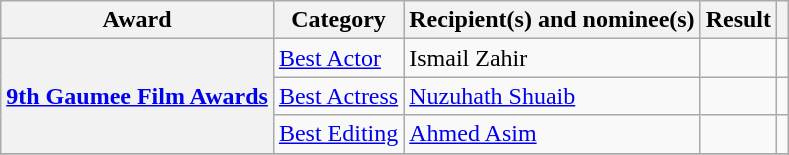<table class="wikitable plainrowheaders sortable">
<tr>
<th scope="col">Award</th>
<th scope="col">Category</th>
<th scope="col">Recipient(s) and nominee(s)</th>
<th scope="col">Result</th>
<th scope="col" class="unsortable"></th>
</tr>
<tr>
<th scope="row" rowspan="3"><a href='#'>9th Gaumee Film Awards</a></th>
<td><a href='#'>Best Actor</a></td>
<td>Ismail Zahir</td>
<td></td>
<td style="text-align:center;"></td>
</tr>
<tr>
<td><a href='#'>Best Actress</a></td>
<td><a href='#'>Nuzuhath Shuaib</a></td>
<td></td>
<td style="text-align:center;"></td>
</tr>
<tr>
<td><a href='#'>Best Editing</a></td>
<td><a href='#'>Ahmed Asim</a></td>
<td></td>
<td style="text-align:center;"></td>
</tr>
<tr>
</tr>
</table>
